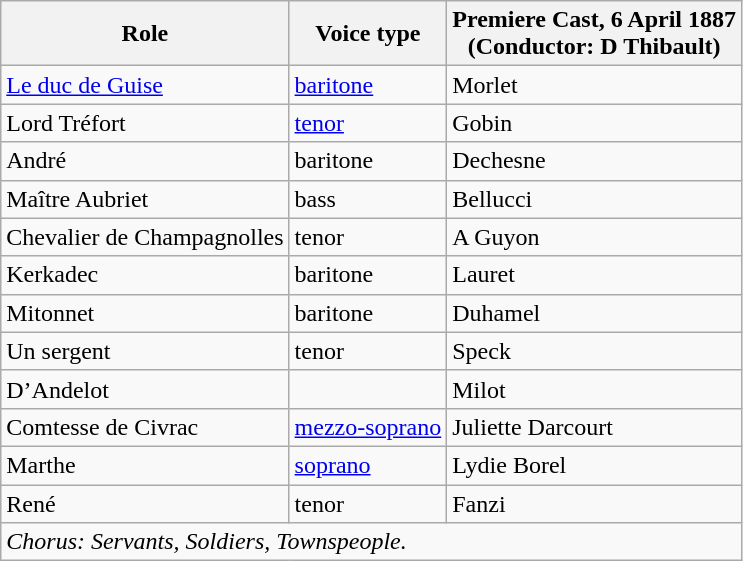<table class="wikitable">
<tr>
<th>Role</th>
<th>Voice type</th>
<th>Premiere Cast, 6 April 1887<br>(Conductor: D Thibault)</th>
</tr>
<tr>
<td><a href='#'>Le duc de Guise</a></td>
<td><a href='#'>baritone</a></td>
<td>Morlet</td>
</tr>
<tr>
<td>Lord Tréfort</td>
<td><a href='#'>tenor</a></td>
<td>Gobin</td>
</tr>
<tr>
<td>André</td>
<td>baritone</td>
<td>Dechesne</td>
</tr>
<tr>
<td>Maître Aubriet</td>
<td>bass</td>
<td>Bellucci</td>
</tr>
<tr>
<td>Chevalier de Champagnolles</td>
<td>tenor</td>
<td>A Guyon</td>
</tr>
<tr>
<td>Kerkadec</td>
<td>baritone</td>
<td>Lauret</td>
</tr>
<tr>
<td>Mitonnet</td>
<td>baritone</td>
<td>Duhamel</td>
</tr>
<tr>
<td>Un sergent</td>
<td>tenor</td>
<td>Speck</td>
</tr>
<tr>
<td>D’Andelot</td>
<td></td>
<td>Milot</td>
</tr>
<tr>
<td>Comtesse de Civrac</td>
<td><a href='#'>mezzo-soprano</a></td>
<td>Juliette Darcourt</td>
</tr>
<tr>
<td>Marthe</td>
<td><a href='#'>soprano</a></td>
<td>Lydie Borel</td>
</tr>
<tr>
<td>René</td>
<td>tenor</td>
<td>Fanzi</td>
</tr>
<tr>
<td colspan="3"><em>Chorus: Servants, Soldiers, Townspeople.</em></td>
</tr>
</table>
